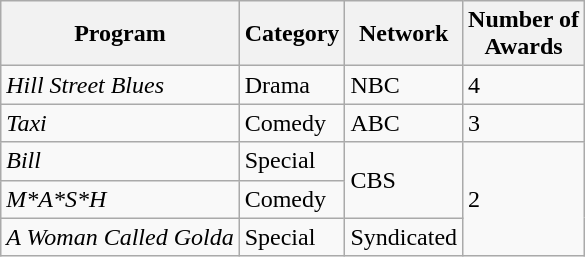<table class="wikitable">
<tr>
<th>Program</th>
<th>Category</th>
<th>Network</th>
<th>Number of<br>Awards</th>
</tr>
<tr>
<td><em>Hill Street Blues</em></td>
<td>Drama</td>
<td>NBC</td>
<td>4</td>
</tr>
<tr>
<td><em>Taxi</em></td>
<td>Comedy</td>
<td>ABC</td>
<td>3</td>
</tr>
<tr>
<td><em>Bill</em></td>
<td>Special</td>
<td rowspan="2">CBS</td>
<td rowspan="3">2</td>
</tr>
<tr>
<td><em>M*A*S*H</em></td>
<td>Comedy</td>
</tr>
<tr>
<td><em>A Woman Called Golda</em></td>
<td>Special</td>
<td>Syndicated</td>
</tr>
</table>
